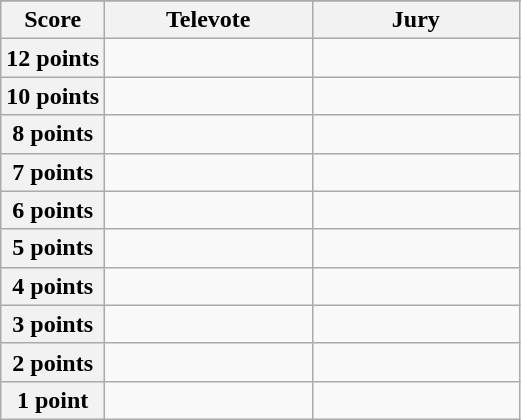<table class="wikitable">
<tr>
</tr>
<tr>
<th scope="col" width="20%">Score</th>
<th scope="col" width="40%">Televote</th>
<th scope="col" width="40%">Jury</th>
</tr>
<tr>
<th scope="row">12 points</th>
<td></td>
<td></td>
</tr>
<tr>
<th scope="row">10 points</th>
<td></td>
<td></td>
</tr>
<tr>
<th scope="row">8 points</th>
<td></td>
<td></td>
</tr>
<tr>
<th scope="row">7 points</th>
<td></td>
<td></td>
</tr>
<tr>
<th scope="row">6 points</th>
<td></td>
<td></td>
</tr>
<tr>
<th scope="row">5 points</th>
<td></td>
<td></td>
</tr>
<tr>
<th scope="row">4 points</th>
<td></td>
<td></td>
</tr>
<tr>
<th scope="row">3 points</th>
<td></td>
<td></td>
</tr>
<tr>
<th scope="row">2 points</th>
<td></td>
<td></td>
</tr>
<tr>
<th scope="row">1 point</th>
<td></td>
<td></td>
</tr>
</table>
